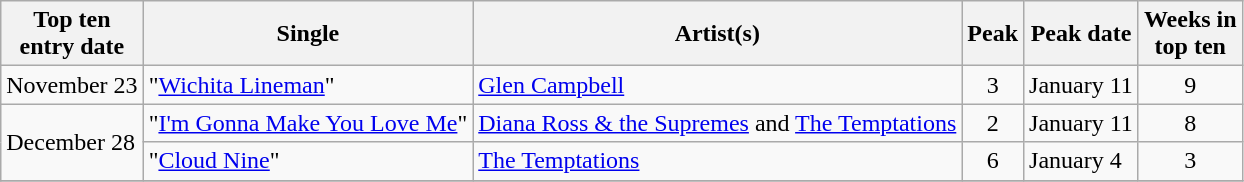<table class="plainrowheaders sortable wikitable">
<tr>
<th>Top ten<br>entry date</th>
<th>Single</th>
<th>Artist(s)</th>
<th data-sort-type="number">Peak</th>
<th>Peak date</th>
<th data-sort-type="number">Weeks in<br>top ten</th>
</tr>
<tr>
<td>November 23</td>
<td>"<a href='#'>Wichita Lineman</a>"</td>
<td><a href='#'>Glen Campbell</a></td>
<td align=center>3</td>
<td>January 11</td>
<td align=center>9</td>
</tr>
<tr>
<td rowspan="2">December 28</td>
<td>"<a href='#'>I'm Gonna Make You Love Me</a>"</td>
<td><a href='#'>Diana Ross & the Supremes</a> and <a href='#'>The Temptations</a></td>
<td align=center>2</td>
<td>January 11</td>
<td align=center>8</td>
</tr>
<tr>
<td>"<a href='#'>Cloud Nine</a>"</td>
<td><a href='#'>The Temptations</a></td>
<td align=center>6</td>
<td>January 4</td>
<td align=center>3</td>
</tr>
<tr>
</tr>
</table>
